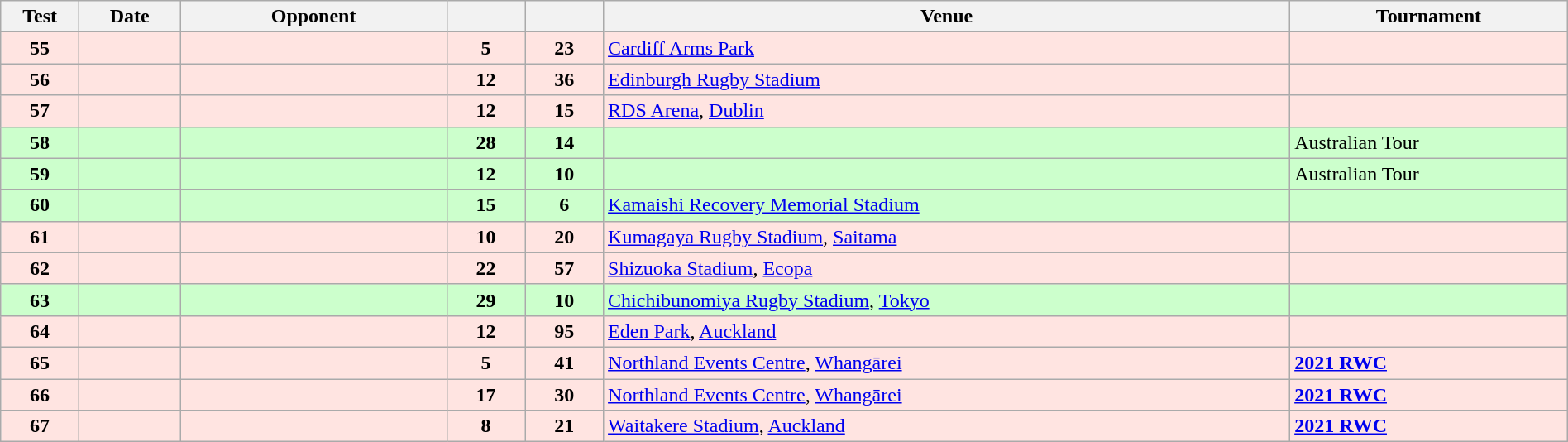<table class="wikitable sortable" style="width:100%">
<tr>
<th style="width:5%">Test</th>
<th>Date</th>
<th style="width:17%">Opponent</th>
<th style="width:5%"></th>
<th style="width:5%"></th>
<th>Venue</th>
<th>Tournament</th>
</tr>
<tr bgcolor="FFE4E1">
<td align="center"><strong>55</strong></td>
<td></td>
<td></td>
<td align="center"><strong>5</strong></td>
<td align="center"><strong>23</strong></td>
<td><a href='#'>Cardiff Arms Park</a></td>
<td></td>
</tr>
<tr bgcolor="FFE4E1">
<td align="center"><strong>56</strong></td>
<td></td>
<td></td>
<td align="center"><strong>12</strong></td>
<td align="center"><strong>36</strong></td>
<td><a href='#'>Edinburgh Rugby Stadium</a></td>
<td></td>
</tr>
<tr bgcolor="FFE4E1">
<td align="center"><strong>57</strong></td>
<td></td>
<td></td>
<td align="center"><strong>12</strong></td>
<td align="center"><strong>15</strong></td>
<td><a href='#'>RDS Arena</a>, <a href='#'>Dublin</a></td>
<td></td>
</tr>
<tr bgcolor="#ccffcc">
<td align="center"><strong>58</strong></td>
<td></td>
<td></td>
<td align="center"><strong>28</strong></td>
<td align="center"><strong>14</strong></td>
<td></td>
<td>Australian Tour </td>
</tr>
<tr bgcolor="#ccffcc">
<td align="center"><strong>59</strong></td>
<td></td>
<td></td>
<td align="center"><strong>12</strong></td>
<td align="center"><strong>10</strong></td>
<td></td>
<td>Australian Tour</td>
</tr>
<tr bgcolor="#ccffcc">
<td align="center"><strong>60</strong></td>
<td></td>
<td></td>
<td align="center"><strong>15</strong></td>
<td align="center"><strong>6</strong></td>
<td><a href='#'>Kamaishi Recovery Memorial Stadium</a></td>
<td></td>
</tr>
<tr bgcolor="FFE4E1">
<td align="center"><strong>61</strong></td>
<td></td>
<td></td>
<td align="center"><strong>10</strong></td>
<td align="center"><strong>20</strong></td>
<td><a href='#'>Kumagaya Rugby Stadium</a>, <a href='#'>Saitama</a></td>
<td></td>
</tr>
<tr bgcolor="FFE4E1">
<td align="center"><strong>62</strong></td>
<td></td>
<td></td>
<td align="center"><strong>22</strong></td>
<td align="center"><strong>57</strong></td>
<td><a href='#'>Shizuoka Stadium</a>, <a href='#'>Ecopa</a></td>
<td></td>
</tr>
<tr bgcolor="#ccffcc">
<td align="center"><strong>63</strong></td>
<td></td>
<td></td>
<td align="center"><strong>29</strong></td>
<td align="center"><strong>10</strong></td>
<td><a href='#'>Chichibunomiya Rugby Stadium</a>, <a href='#'>Tokyo</a></td>
<td></td>
</tr>
<tr bgcolor="FFE4E1">
<td align="center"><strong>64</strong></td>
<td></td>
<td></td>
<td align="center"><strong>12</strong></td>
<td align="center"><strong>95</strong></td>
<td><a href='#'>Eden Park</a>, <a href='#'>Auckland</a></td>
<td></td>
</tr>
<tr bgcolor="FFE4E1">
<td align="center"><strong>65</strong></td>
<td></td>
<td></td>
<td align="center"><strong>5</strong></td>
<td align="center"><strong>41</strong></td>
<td><a href='#'>Northland Events Centre</a>, <a href='#'>Whangārei</a></td>
<td><a href='#'><strong>2021 RWC</strong></a></td>
</tr>
<tr bgcolor="FFE4E1">
<td align="center"><strong>66</strong></td>
<td></td>
<td></td>
<td align="center"><strong>17</strong></td>
<td align="center"><strong>30</strong></td>
<td><a href='#'>Northland Events Centre</a>, <a href='#'>Whangārei</a></td>
<td><a href='#'><strong>2021 RWC</strong></a></td>
</tr>
<tr bgcolor="FFE4E1">
<td align="center"><strong>67</strong></td>
<td></td>
<td></td>
<td align="center"><strong>8</strong></td>
<td align="center"><strong>21</strong></td>
<td><a href='#'>Waitakere Stadium</a>, <a href='#'>Auckland</a></td>
<td><a href='#'><strong>2021 RWC</strong></a></td>
</tr>
</table>
